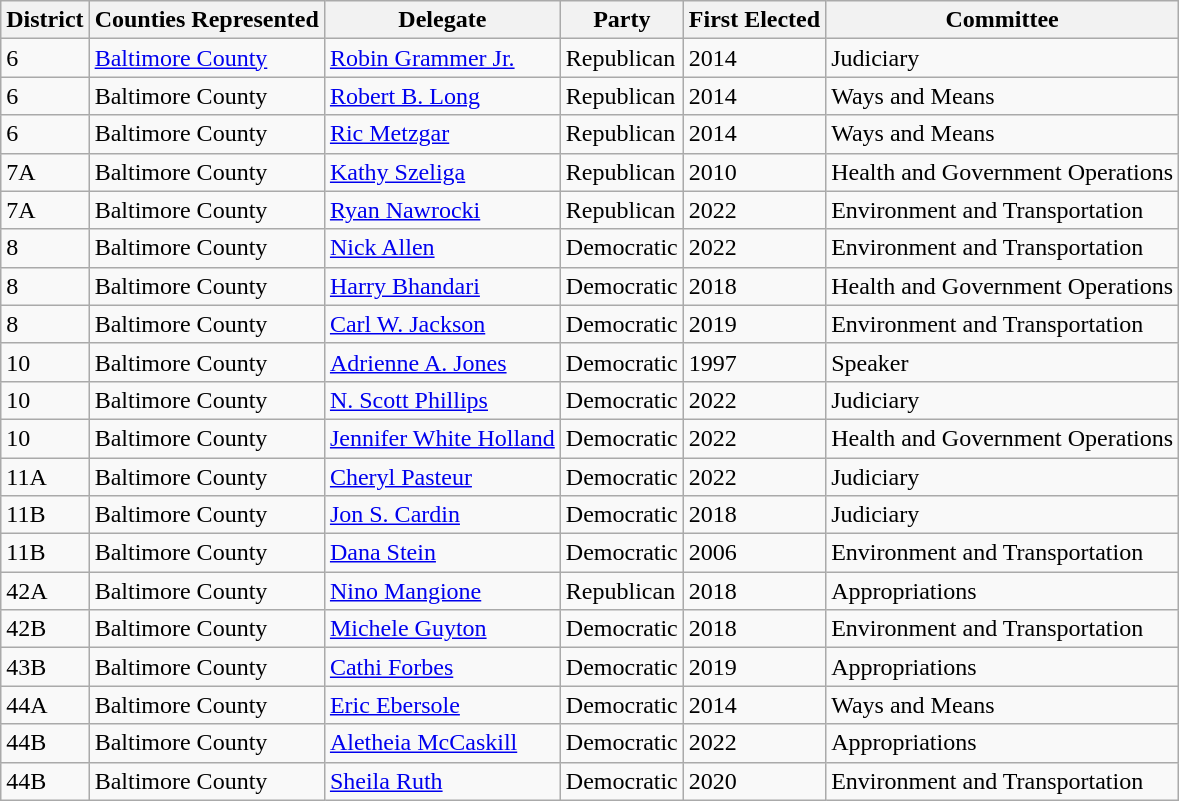<table class="sortable wikitable">
<tr>
<th>District</th>
<th>Counties Represented</th>
<th>Delegate</th>
<th>Party</th>
<th>First Elected</th>
<th>Committee</th>
</tr>
<tr>
<td>6</td>
<td><a href='#'>Baltimore County</a></td>
<td> <a href='#'>Robin Grammer Jr.</a></td>
<td>Republican</td>
<td>2014</td>
<td>Judiciary</td>
</tr>
<tr>
<td>6</td>
<td>Baltimore County</td>
<td> <a href='#'>Robert B. Long</a></td>
<td>Republican</td>
<td>2014</td>
<td>Ways and Means</td>
</tr>
<tr>
<td>6</td>
<td>Baltimore County</td>
<td> <a href='#'>Ric Metzgar</a></td>
<td>Republican</td>
<td>2014</td>
<td>Ways and Means</td>
</tr>
<tr>
<td>7A</td>
<td>Baltimore County</td>
<td> <a href='#'>Kathy Szeliga</a></td>
<td>Republican</td>
<td>2010</td>
<td>Health and Government Operations</td>
</tr>
<tr>
<td>7A</td>
<td>Baltimore County</td>
<td><a href='#'>Ryan Nawrocki</a></td>
<td>Republican</td>
<td>2022</td>
<td>Environment and Transportation</td>
</tr>
<tr>
<td>8</td>
<td>Baltimore County</td>
<td> <a href='#'>Nick Allen</a></td>
<td>Democratic</td>
<td>2022</td>
<td>Environment and Transportation</td>
</tr>
<tr>
<td>8</td>
<td>Baltimore County</td>
<td> <a href='#'>Harry Bhandari</a></td>
<td>Democratic</td>
<td>2018</td>
<td>Health and Government Operations</td>
</tr>
<tr>
<td>8</td>
<td>Baltimore County</td>
<td> <a href='#'>Carl W. Jackson</a></td>
<td>Democratic</td>
<td>2019</td>
<td>Environment and Transportation</td>
</tr>
<tr>
<td>10</td>
<td>Baltimore County</td>
<td> <a href='#'>Adrienne A. Jones</a></td>
<td>Democratic</td>
<td>1997</td>
<td>Speaker</td>
</tr>
<tr>
<td>10</td>
<td>Baltimore County</td>
<td> <a href='#'>N. Scott Phillips</a></td>
<td>Democratic</td>
<td>2022</td>
<td>Judiciary</td>
</tr>
<tr>
<td>10</td>
<td>Baltimore County</td>
<td> <a href='#'>Jennifer White Holland</a></td>
<td>Democratic</td>
<td>2022</td>
<td>Health and Government Operations</td>
</tr>
<tr>
<td>11A</td>
<td>Baltimore County</td>
<td> <a href='#'>Cheryl Pasteur</a></td>
<td>Democratic</td>
<td>2022</td>
<td>Judiciary</td>
</tr>
<tr>
<td>11B</td>
<td>Baltimore County</td>
<td> <a href='#'>Jon S. Cardin</a></td>
<td>Democratic</td>
<td>2018</td>
<td>Judiciary</td>
</tr>
<tr>
<td>11B</td>
<td>Baltimore County</td>
<td> <a href='#'>Dana Stein</a></td>
<td>Democratic</td>
<td>2006</td>
<td>Environment and Transportation</td>
</tr>
<tr>
<td>42A</td>
<td>Baltimore County</td>
<td> <a href='#'>Nino Mangione</a></td>
<td>Republican</td>
<td>2018</td>
<td>Appropriations</td>
</tr>
<tr>
<td>42B</td>
<td>Baltimore County</td>
<td> <a href='#'>Michele Guyton</a></td>
<td>Democratic</td>
<td>2018</td>
<td>Environment and Transportation</td>
</tr>
<tr>
<td>43B</td>
<td>Baltimore County</td>
<td> <a href='#'>Cathi Forbes</a></td>
<td>Democratic</td>
<td>2019</td>
<td>Appropriations</td>
</tr>
<tr>
<td>44A</td>
<td>Baltimore County</td>
<td> <a href='#'>Eric Ebersole</a></td>
<td>Democratic</td>
<td>2014</td>
<td>Ways and Means</td>
</tr>
<tr>
<td>44B</td>
<td>Baltimore County</td>
<td> <a href='#'>Aletheia McCaskill</a></td>
<td>Democratic</td>
<td>2022</td>
<td>Appropriations</td>
</tr>
<tr>
<td>44B</td>
<td>Baltimore County</td>
<td> <a href='#'>Sheila Ruth</a></td>
<td>Democratic</td>
<td>2020</td>
<td>Environment and Transportation</td>
</tr>
</table>
